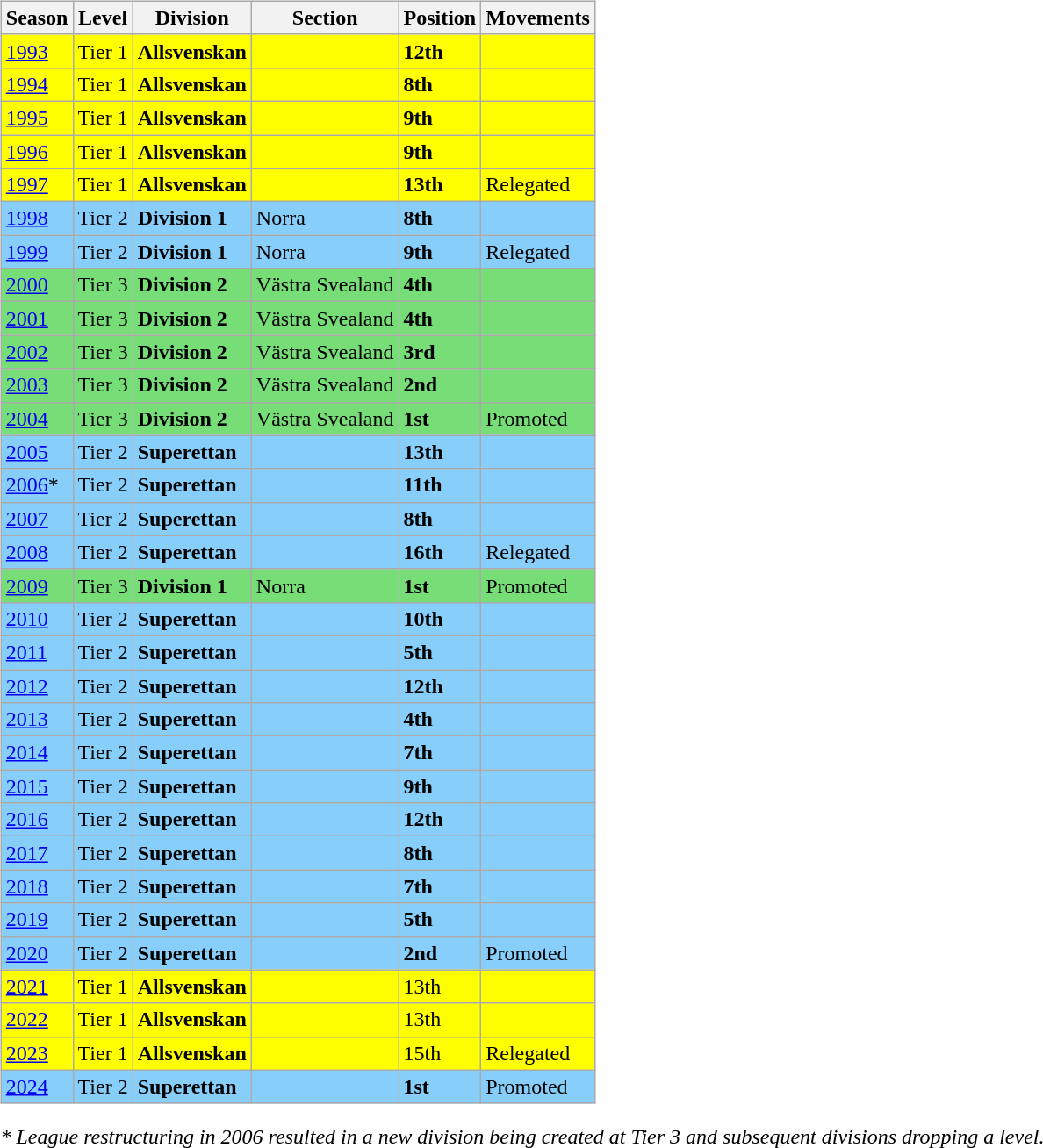<table>
<tr>
<td valign="top" width=0%><br><table class="wikitable">
<tr style="background:#f0f6fa;">
<th><strong>Season</strong></th>
<th><strong>Level</strong></th>
<th><strong>Division</strong></th>
<th><strong>Section</strong></th>
<th><strong>Position</strong></th>
<th><strong>Movements</strong></th>
</tr>
<tr>
<td style="background:#FFFF00;"><a href='#'>1993</a></td>
<td style="background:#FFFF00;">Tier 1</td>
<td style="background:#FFFF00;"><strong>  Allsvenskan </strong></td>
<td style="background:#FFFF00;"></td>
<td style="background:#FFFF00;"><strong>12th</strong></td>
<td style="background:#FFFF00;"></td>
</tr>
<tr>
<td style="background:#FFFF00;"><a href='#'>1994</a></td>
<td style="background:#FFFF00;">Tier 1</td>
<td style="background:#FFFF00;"><strong>  Allsvenskan </strong></td>
<td style="background:#FFFF00;"></td>
<td style="background:#FFFF00;"><strong>8th</strong></td>
<td style="background:#FFFF00;"></td>
</tr>
<tr>
<td style="background:#FFFF00;"><a href='#'>1995</a></td>
<td style="background:#FFFF00;">Tier 1</td>
<td style="background:#FFFF00;"><strong>  Allsvenskan </strong></td>
<td style="background:#FFFF00;"></td>
<td style="background:#FFFF00;"><strong>9th</strong></td>
<td style="background:#FFFF00;"></td>
</tr>
<tr>
<td style="background:#FFFF00;"><a href='#'>1996</a></td>
<td style="background:#FFFF00;">Tier 1</td>
<td style="background:#FFFF00;"><strong>  Allsvenskan </strong></td>
<td style="background:#FFFF00;"></td>
<td style="background:#FFFF00;"><strong>9th</strong></td>
<td style="background:#FFFF00;"></td>
</tr>
<tr>
<td style="background:#FFFF00;"><a href='#'>1997</a></td>
<td style="background:#FFFF00;">Tier 1</td>
<td style="background:#FFFF00;"><strong>  Allsvenskan </strong></td>
<td style="background:#FFFF00;"></td>
<td style="background:#FFFF00;"><strong>13th</strong></td>
<td style="background:#FFFF00;">Relegated</td>
</tr>
<tr>
<td style="background:#87CEFA;"><a href='#'>1998</a></td>
<td style="background:#87CEFA;">Tier 2</td>
<td style="background:#87CEFA;"><strong>Division 1</strong></td>
<td style="background:#87CEFA;">Norra</td>
<td style="background:#87CEFA;"><strong>8th</strong></td>
<td style="background:#87CEFA;"></td>
</tr>
<tr>
<td style="background:#87CEFA;"><a href='#'>1999</a></td>
<td style="background:#87CEFA;">Tier 2</td>
<td style="background:#87CEFA;"><strong>Division 1</strong></td>
<td style="background:#87CEFA;">Norra</td>
<td style="background:#87CEFA;"><strong>9th</strong></td>
<td style="background:#87CEFA;">Relegated</td>
</tr>
<tr>
<td style="background:#77DD77;"><a href='#'>2000</a></td>
<td style="background:#77DD77;">Tier 3</td>
<td style="background:#77DD77;"><strong>Division 2</strong></td>
<td style="background:#77DD77;">Västra Svealand</td>
<td style="background:#77DD77;"><strong>4th</strong></td>
<td style="background:#77DD77;"></td>
</tr>
<tr>
<td style="background:#77DD77;"><a href='#'>2001</a></td>
<td style="background:#77DD77;">Tier 3</td>
<td style="background:#77DD77;"><strong>Division 2</strong></td>
<td style="background:#77DD77;">Västra Svealand</td>
<td style="background:#77DD77;"><strong>4th</strong></td>
<td style="background:#77DD77;"></td>
</tr>
<tr>
<td style="background:#77DD77;"><a href='#'>2002</a></td>
<td style="background:#77DD77;">Tier 3</td>
<td style="background:#77DD77;"><strong>Division 2</strong></td>
<td style="background:#77DD77;">Västra Svealand</td>
<td style="background:#77DD77;"><strong>3rd</strong></td>
<td style="background:#77DD77;"></td>
</tr>
<tr>
<td style="background:#77DD77;"><a href='#'>2003</a></td>
<td style="background:#77DD77;">Tier 3</td>
<td style="background:#77DD77;"><strong>Division 2</strong></td>
<td style="background:#77DD77;">Västra Svealand</td>
<td style="background:#77DD77;"><strong>2nd</strong></td>
<td style="background:#77DD77;"></td>
</tr>
<tr>
<td style="background:#77DD77;"><a href='#'>2004</a></td>
<td style="background:#77DD77;">Tier 3</td>
<td style="background:#77DD77;"><strong>Division 2</strong></td>
<td style="background:#77DD77;">Västra Svealand</td>
<td style="background:#77DD77;"><strong>1st</strong></td>
<td style="background:#77DD77;">Promoted</td>
</tr>
<tr>
<td style="background:#87CEFA;"><a href='#'>2005</a></td>
<td style="background:#87CEFA;">Tier 2</td>
<td style="background:#87CEFA;"><strong>Superettan</strong></td>
<td style="background:#87CEFA;"></td>
<td style="background:#87CEFA;"><strong>13th</strong></td>
<td style="background:#87CEFA;"></td>
</tr>
<tr>
<td style="background:#87CEFA;"><a href='#'>2006</a>*</td>
<td style="background:#87CEFA;">Tier 2</td>
<td style="background:#87CEFA;"><strong>Superettan</strong></td>
<td style="background:#87CEFA;"></td>
<td style="background:#87CEFA;"><strong>11th</strong></td>
<td style="background:#87CEFA;"></td>
</tr>
<tr>
<td style="background:#87CEFA;"><a href='#'>2007</a></td>
<td style="background:#87CEFA;">Tier 2</td>
<td style="background:#87CEFA;"><strong>Superettan</strong></td>
<td style="background:#87CEFA;"></td>
<td style="background:#87CEFA;"><strong>8th</strong></td>
<td style="background:#87CEFA;"></td>
</tr>
<tr>
<td style="background:#87CEFA;"><a href='#'>2008</a></td>
<td style="background:#87CEFA;">Tier 2</td>
<td style="background:#87CEFA;"><strong>Superettan</strong></td>
<td style="background:#87CEFA;"></td>
<td style="background:#87CEFA;"><strong>16th</strong></td>
<td style="background:#87CEFA;">Relegated</td>
</tr>
<tr>
<td style="background:#77DD77;"><a href='#'>2009</a></td>
<td style="background:#77DD77;">Tier 3</td>
<td style="background:#77DD77;"><strong>Division 1</strong></td>
<td style="background:#77DD77;">Norra</td>
<td style="background:#77DD77;"><strong>1st</strong></td>
<td style="background:#77DD77;">Promoted</td>
</tr>
<tr>
<td style="background:#87CEFA;"><a href='#'>2010</a></td>
<td style="background:#87CEFA;">Tier 2</td>
<td style="background:#87CEFA;"><strong> Superettan</strong></td>
<td style="background:#87CEFA;"></td>
<td style="background:#87CEFA;"><strong>10th</strong></td>
<td style="background:#87CEFA;"></td>
</tr>
<tr>
<td style="background:#87CEFA;"><a href='#'>2011</a></td>
<td style="background:#87CEFA;">Tier 2</td>
<td style="background:#87CEFA;"><strong> Superettan</strong></td>
<td style="background:#87CEFA;"></td>
<td style="background:#87CEFA;"><strong>5th</strong></td>
<td style="background:#87CEFA;"></td>
</tr>
<tr>
<td style="background:#87CEFA;"><a href='#'>2012</a></td>
<td style="background:#87CEFA;">Tier 2</td>
<td style="background:#87CEFA;"><strong> Superettan</strong></td>
<td style="background:#87CEFA;"></td>
<td style="background:#87CEFA;"><strong>12th</strong></td>
<td style="background:#87CEFA;"></td>
</tr>
<tr>
<td style="background:#87CEFA;"><a href='#'>2013</a></td>
<td style="background:#87CEFA;">Tier 2</td>
<td style="background:#87CEFA;"><strong> Superettan</strong></td>
<td style="background:#87CEFA;"></td>
<td style="background:#87CEFA;"><strong>4th</strong></td>
<td style="background:#87CEFA;"></td>
</tr>
<tr>
<td style="background:#87CEFA;"><a href='#'>2014</a></td>
<td style="background:#87CEFA;">Tier 2</td>
<td style="background:#87CEFA;"><strong> Superettan</strong></td>
<td style="background:#87CEFA;"></td>
<td style="background:#87CEFA;"><strong>7th</strong></td>
<td style="background:#87CEFA;"></td>
</tr>
<tr>
<td style="background:#87CEFA;"><a href='#'>2015</a></td>
<td style="background:#87CEFA;">Tier 2</td>
<td style="background:#87CEFA;"><strong> Superettan</strong></td>
<td style="background:#87CEFA;"></td>
<td style="background:#87CEFA;"><strong>9th</strong></td>
<td style="background:#87CEFA;"></td>
</tr>
<tr>
<td style="background:#87CEFA;"><a href='#'>2016</a></td>
<td style="background:#87CEFA;">Tier 2</td>
<td style="background:#87CEFA;"><strong> Superettan</strong></td>
<td style="background:#87CEFA;"></td>
<td style="background:#87CEFA;"><strong>12th</strong></td>
<td style="background:#87CEFA;"></td>
</tr>
<tr>
<td style="background:#87CEFA;"><a href='#'>2017</a></td>
<td style="background:#87CEFA;">Tier 2</td>
<td style="background:#87CEFA;"><strong> Superettan</strong></td>
<td style="background:#87CEFA;"></td>
<td style="background:#87CEFA;"><strong>8th</strong></td>
<td style="background:#87CEFA;"></td>
</tr>
<tr>
<td style="background:#87CEFA;"><a href='#'>2018</a></td>
<td style="background:#87CEFA;">Tier 2</td>
<td style="background:#87CEFA;"><strong> Superettan</strong></td>
<td style="background:#87CEFA;"></td>
<td style="background:#87CEFA;"><strong>7th</strong></td>
<td style="background:#87CEFA;"></td>
</tr>
<tr>
<td style="background:#87CEFA;"><a href='#'>2019</a></td>
<td style="background:#87CEFA;">Tier 2</td>
<td style="background:#87CEFA;"><strong> Superettan</strong></td>
<td style="background:#87CEFA;"></td>
<td style="background:#87CEFA;"><strong>5th</strong></td>
<td style="background:#87CEFA;"></td>
</tr>
<tr>
<td style="background:#87CEFA;"><a href='#'>2020</a></td>
<td style="background:#87CEFA;">Tier 2</td>
<td style="background:#87CEFA;"><strong> Superettan</strong></td>
<td style="background:#87CEFA;"></td>
<td style="background:#87CEFA;"><strong>2nd</strong></td>
<td style="background:#87CEFA;">Promoted</td>
</tr>
<tr>
<td style="background:#FFFF00;"><a href='#'>2021</a></td>
<td style="background:#FFFF00;">Tier 1</td>
<td style="background:#FFFF00;"><strong>  Allsvenskan </strong></td>
<td style="background:#FFFF00;"></td>
<td style="background:#FFFF00;">13th</td>
<td style="background:#FFFF00;"></td>
</tr>
<tr>
<td style="background:#FFFF00;"><a href='#'>2022</a></td>
<td style="background:#FFFF00;">Tier 1</td>
<td style="background:#FFFF00;"><strong>  Allsvenskan </strong></td>
<td style="background:#FFFF00;"></td>
<td style="background:#FFFF00;">13th</td>
<td style="background:#FFFF00;"></td>
</tr>
<tr>
<td style="background:#FFFF00;"><a href='#'>2023</a></td>
<td style="background:#FFFF00;">Tier 1</td>
<td style="background:#FFFF00;"><strong>  Allsvenskan </strong></td>
<td style="background:#FFFF00;"></td>
<td style="background:#FFFF00;">15th</td>
<td style="background:#FFFF00;">Relegated</td>
</tr>
<tr>
<td style="background:#87CEFA;"><a href='#'>2024</a></td>
<td style="background:#87CEFA;">Tier 2</td>
<td style="background:#87CEFA;"><strong> Superettan</strong></td>
<td style="background:#87CEFA;"></td>
<td style="background:#87CEFA;"><strong>1st</strong></td>
<td style="background:#87CEFA;">Promoted</td>
</tr>
</table>
<em>* League restructuring in 2006 resulted in a new division being created at Tier 3 and subsequent divisions dropping a level.</em></td>
</tr>
</table>
